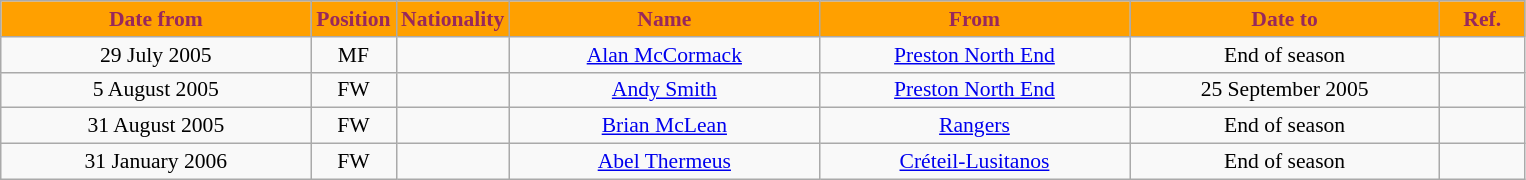<table class="wikitable"  style="text-align:center; font-size:90%; ">
<tr>
<th style="background:#ffa000; color:#98285c; width:200px;">Date from</th>
<th style="background:#ffa000; color:#98285c; width:50px;">Position</th>
<th style="background:#ffa000; color:#98285c; width:50px;">Nationality</th>
<th style="background:#ffa000; color:#98285c; width:200px;">Name</th>
<th style="background:#ffa000; color:#98285c; width:200px;">From</th>
<th style="background:#ffa000; color:#98285c; width:200px;">Date to</th>
<th style="background:#ffa000; color:#98285c; width:50px;">Ref.</th>
</tr>
<tr>
<td>29 July 2005</td>
<td>MF</td>
<td></td>
<td><a href='#'>Alan McCormack</a></td>
<td><a href='#'>Preston North End</a></td>
<td>End of season</td>
<td></td>
</tr>
<tr>
<td>5 August 2005</td>
<td>FW</td>
<td></td>
<td><a href='#'>Andy Smith</a></td>
<td><a href='#'>Preston North End</a></td>
<td>25 September 2005</td>
<td></td>
</tr>
<tr>
<td>31 August 2005</td>
<td>FW</td>
<td></td>
<td><a href='#'>Brian McLean</a></td>
<td><a href='#'>Rangers</a></td>
<td>End of season</td>
<td></td>
</tr>
<tr>
<td>31 January 2006</td>
<td>FW</td>
<td></td>
<td><a href='#'>Abel Thermeus</a></td>
<td><a href='#'>Créteil-Lusitanos</a></td>
<td>End of season</td>
<td></td>
</tr>
</table>
